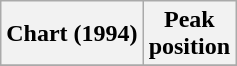<table class="wikitable sortable plainrowheaders" style="text-align:center">
<tr>
<th scope="col">Chart (1994)</th>
<th scope="col">Peak<br> position</th>
</tr>
<tr>
</tr>
</table>
